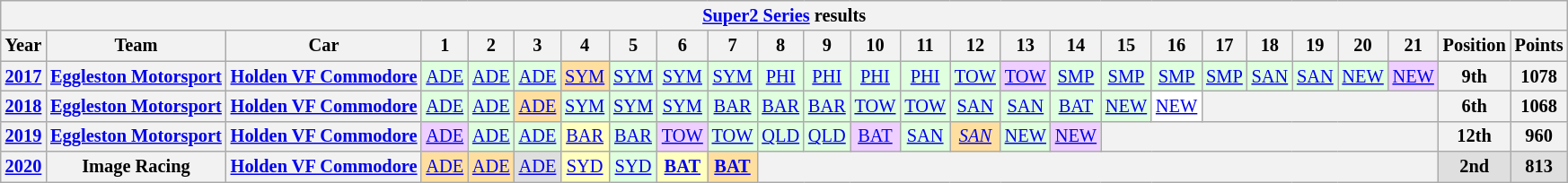<table class="wikitable" style="text-align:center; font-size:85%">
<tr>
<th colspan=45><a href='#'>Super2 Series</a> results</th>
</tr>
<tr>
<th>Year</th>
<th>Team</th>
<th>Car</th>
<th>1</th>
<th>2</th>
<th>3</th>
<th>4</th>
<th>5</th>
<th>6</th>
<th>7</th>
<th>8</th>
<th>9</th>
<th>10</th>
<th>11</th>
<th>12</th>
<th>13</th>
<th>14</th>
<th>15</th>
<th>16</th>
<th>17</th>
<th>18</th>
<th>19</th>
<th>20</th>
<th>21</th>
<th>Position</th>
<th>Points</th>
</tr>
<tr>
<th><a href='#'>2017</a></th>
<th nowrap><a href='#'>Eggleston Motorsport</a></th>
<th nowrap><a href='#'>Holden VF Commodore</a></th>
<td style=background:#dfffdf><a href='#'>ADE</a><br></td>
<td style=background:#dfffdf><a href='#'>ADE</a><br></td>
<td style=background:#dfffdf><a href='#'>ADE</a><br></td>
<td style=background:#ffdf9f><a href='#'>SYM</a><br></td>
<td style=background:#dfffdf><a href='#'>SYM</a><br></td>
<td style=background:#dfffdf><a href='#'>SYM</a><br></td>
<td style=background:#dfffdf><a href='#'>SYM</a><br></td>
<td style=background:#dfffdf><a href='#'>PHI</a><br></td>
<td style=background:#dfffdf><a href='#'>PHI</a><br></td>
<td style=background:#dfffdf><a href='#'>PHI</a><br></td>
<td style=background:#dfffdf><a href='#'>PHI</a><br></td>
<td style=background:#dfffdf><a href='#'>TOW</a><br></td>
<td style=background:#efcfff><a href='#'>TOW</a><br></td>
<td style=background:#dfffdf><a href='#'>SMP</a><br></td>
<td style=background:#dfffdf><a href='#'>SMP</a><br></td>
<td style=background:#dfffdf><a href='#'>SMP</a><br></td>
<td style=background:#dfffdf><a href='#'>SMP</a><br></td>
<td style=background:#dfffdf><a href='#'>SAN</a><br></td>
<td style=background:#dfffdf><a href='#'>SAN</a><br></td>
<td style=background:#dfffdf><a href='#'>NEW</a><br></td>
<td style=background:#efcfff><a href='#'>NEW</a><br></td>
<th>9th</th>
<th>1078</th>
</tr>
<tr>
<th><a href='#'>2018</a></th>
<th nowrap><a href='#'>Eggleston Motorsport</a></th>
<th nowrap><a href='#'>Holden VF Commodore</a></th>
<td style=background:#dfffdf><a href='#'>ADE</a><br></td>
<td style=background:#dfffdf><a href='#'>ADE</a><br></td>
<td style=background:#ffdf9f><a href='#'>ADE</a><br></td>
<td style=background:#dfffdf><a href='#'>SYM</a><br></td>
<td style=background:#dfffdf><a href='#'>SYM</a><br></td>
<td style=background:#dfffdf><a href='#'>SYM</a><br></td>
<td style=background:#dfffdf><a href='#'>BAR</a><br></td>
<td style=background:#dfffdf><a href='#'>BAR</a><br></td>
<td style=background:#dfffdf><a href='#'>BAR</a><br></td>
<td style=background:#dfffdf><a href='#'>TOW</a><br></td>
<td style=background:#dfffdf><a href='#'>TOW</a><br></td>
<td style=background:#dfffdf><a href='#'>SAN</a><br></td>
<td style=background:#dfffdf><a href='#'>SAN</a><br></td>
<td style=background:#dfffdf><a href='#'>BAT</a><br></td>
<td style=background:#dfffdf><a href='#'>NEW</a><br></td>
<td style=background:#ffffff><a href='#'>NEW</a><br></td>
<th colspan=5></th>
<th>6th</th>
<th>1068</th>
</tr>
<tr>
<th><a href='#'>2019</a></th>
<th nowrap><a href='#'>Eggleston Motorsport</a></th>
<th nowrap><a href='#'>Holden VF Commodore</a></th>
<td style="background: #efcfff"><a href='#'>ADE</a><br></td>
<td style="background: #dfffdf"><a href='#'>ADE</a><br></td>
<td style="background: #dfffdf"><a href='#'>ADE</a><br></td>
<td style="background: #ffffbf"><a href='#'>BAR</a><br></td>
<td style="background: #dfffdf"><a href='#'>BAR</a><br></td>
<td style="background: #efcfff"><a href='#'>TOW</a><br></td>
<td style="background: #dfffdf"><a href='#'>TOW</a><br></td>
<td style="background: #dfffdf"><a href='#'>QLD</a><br></td>
<td style="background: #dfffdf"><a href='#'>QLD</a><br></td>
<td style="background: #efcfff"><a href='#'>BAT</a><br></td>
<td style="background: #dfffdf"><a href='#'>SAN</a><br></td>
<td style="background: #ffdf9f"><em><a href='#'>SAN</a><br></em></td>
<td style="background: #dfffdf"><a href='#'>NEW</a><br></td>
<td style="background: #efcfff"><a href='#'>NEW</a><br></td>
<th colspan=7></th>
<th>12th</th>
<th>960</th>
</tr>
<tr>
<th><a href='#'>2020</a></th>
<th nowrap>Image Racing</th>
<th nowrap><a href='#'>Holden VF Commodore</a></th>
<td style="background: #ffdf9f"><a href='#'>ADE</a><br></td>
<td style="background: #ffdf9f"><a href='#'>ADE</a><br></td>
<td style="background: #dfdfdf"><a href='#'>ADE</a><br></td>
<td style="background: #ffffbf"><a href='#'>SYD</a><br></td>
<td style="background: #dfffdf"><a href='#'>SYD</a><br></td>
<td style="background: #ffffbf"><strong><a href='#'>BAT</a><br></strong></td>
<td style="background: #ffdf9f"><strong><a href='#'>BAT</a><br></strong></td>
<th colspan=14></th>
<th style=background:#dfdfdf>2nd</th>
<th style=background:#dfdfdf>813</th>
</tr>
</table>
